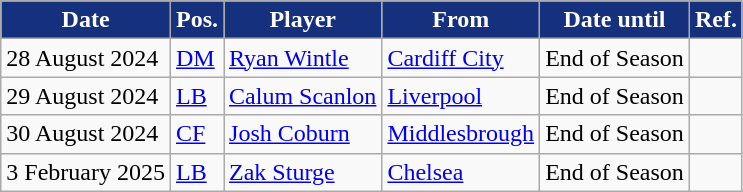<table class="wikitable plainrowheaders sortable">
<tr>
<th style="background:#15317E;color:#fff;">Date</th>
<th style="background:#15317E;color:#fff;">Pos.</th>
<th style="background:#15317E;color:#fff;">Player</th>
<th style="background:#15317E;color:#fff;">From</th>
<th style="background:#15317E;color:#fff;">Date until</th>
<th style="background:#15317E;color:#fff;">Ref.</th>
</tr>
<tr>
<td>28 August 2024</td>
<td><a href='#'>DM</a></td>
<td> <a href='#'>Ryan Wintle</a></td>
<td> <a href='#'>Cardiff City</a></td>
<td>End of Season</td>
<td></td>
</tr>
<tr>
<td>29 August 2024</td>
<td><a href='#'>LB</a></td>
<td> <a href='#'>Calum Scanlon</a></td>
<td> <a href='#'>Liverpool</a></td>
<td>End of Season</td>
<td></td>
</tr>
<tr>
<td>30 August 2024</td>
<td><a href='#'>CF</a></td>
<td> <a href='#'>Josh Coburn</a></td>
<td> <a href='#'>Middlesbrough</a></td>
<td>End of Season</td>
<td></td>
</tr>
<tr>
<td>3 February 2025</td>
<td><a href='#'>LB</a></td>
<td> <a href='#'>Zak Sturge</a></td>
<td> <a href='#'>Chelsea</a></td>
<td>End of Season</td>
<td></td>
</tr>
</table>
